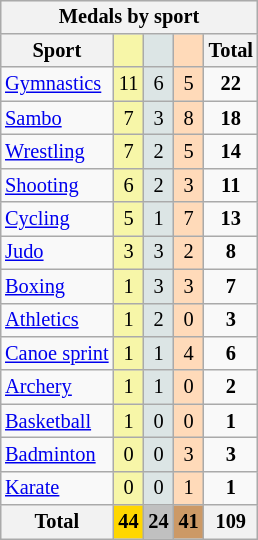<table class="wikitable" style="text-align:center;font-size:85%;float:right;clear:right;">
<tr style="background:#efefef;">
<th colspan=5>Medals by sport</th>
</tr>
<tr>
<th>Sport</th>
<td bgcolor=#f7f6a8></td>
<td bgcolor=#dce5e5></td>
<td bgcolor=#ffdab9></td>
<th>Total</th>
</tr>
<tr>
<td align=left><a href='#'>Gymnastics</a></td>
<td bgcolor=#f7f6a8>11</td>
<td bgcolor=#dce5e5>6</td>
<td bgcolor=#ffdab9>5</td>
<td><strong>22</strong></td>
</tr>
<tr>
<td align=left><a href='#'>Sambo</a></td>
<td bgcolor=#f7f6a8>7</td>
<td bgcolor=#dce5e5>3</td>
<td bgcolor=#ffdab9>8</td>
<td><strong>18</strong></td>
</tr>
<tr>
<td align=left><a href='#'>Wrestling</a></td>
<td bgcolor=#f7f6a8>7</td>
<td bgcolor=#dce5e5>2</td>
<td bgcolor=#ffdab9>5</td>
<td><strong>14</strong></td>
</tr>
<tr>
<td align=left><a href='#'>Shooting</a></td>
<td bgcolor=#f7f6a8>6</td>
<td bgcolor=#dce5e5>2</td>
<td bgcolor=#ffdab9>3</td>
<td><strong>11</strong></td>
</tr>
<tr>
<td align=left><a href='#'>Cycling</a></td>
<td bgcolor=#f7f6a8>5</td>
<td bgcolor=#dce5e5>1</td>
<td bgcolor=#ffdab9>7</td>
<td><strong>13</strong></td>
</tr>
<tr>
<td align=left><a href='#'>Judo</a></td>
<td bgcolor=#f7f6a8>3</td>
<td bgcolor=#dce5e5>3</td>
<td bgcolor=#ffdab9>2</td>
<td><strong>8</strong></td>
</tr>
<tr>
<td align=left><a href='#'>Boxing</a></td>
<td bgcolor=#f7f6a8>1</td>
<td bgcolor=#dce5e5>3</td>
<td bgcolor=#ffdab9>3</td>
<td><strong>7</strong></td>
</tr>
<tr>
<td align=left><a href='#'>Athletics</a></td>
<td bgcolor=#f7f6a8>1</td>
<td bgcolor=#dce5e5>2</td>
<td bgcolor=#ffdab9>0</td>
<td><strong>3</strong></td>
</tr>
<tr>
<td align=left><a href='#'>Canoe sprint</a></td>
<td bgcolor=#f7f6a8>1</td>
<td bgcolor=#dce5e5>1</td>
<td bgcolor=#ffdab9>4</td>
<td><strong>6</strong></td>
</tr>
<tr>
<td align=left><a href='#'>Archery</a></td>
<td bgcolor=#f7f6a8>1</td>
<td bgcolor=#dce5e5>1</td>
<td bgcolor=#ffdab9>0</td>
<td><strong>2</strong></td>
</tr>
<tr>
<td align=left><a href='#'>Basketball</a></td>
<td bgcolor=#f7f6a8>1</td>
<td bgcolor=#dce5e5>0</td>
<td bgcolor=#ffdab9>0</td>
<td><strong>1</strong></td>
</tr>
<tr>
<td align=left><a href='#'>Badminton</a></td>
<td bgcolor=#f7f6a8>0</td>
<td bgcolor=#dce5e5>0</td>
<td bgcolor=#ffdab9>3</td>
<td><strong>3</strong></td>
</tr>
<tr>
<td align=left><a href='#'>Karate</a></td>
<td bgcolor=#f7f6a8>0</td>
<td bgcolor=#dce5e5>0</td>
<td bgcolor=#ffdab9>1</td>
<td><strong>1</strong></td>
</tr>
<tr>
<th>Total</th>
<th style="background:gold;">44</th>
<th style="background:silver;">24</th>
<th style="background:#c96;">41</th>
<th>109</th>
</tr>
</table>
